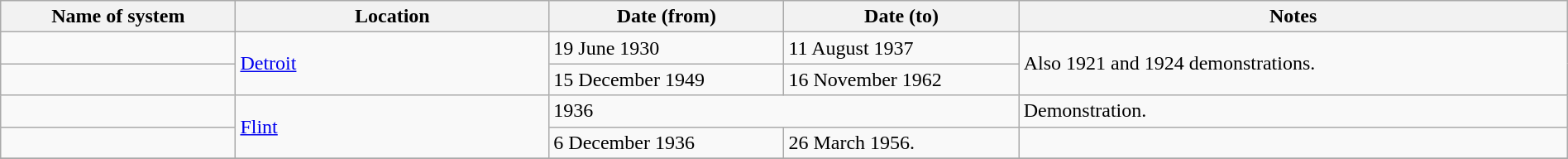<table class="wikitable" width=100%>
<tr>
<th width=15%>Name of system</th>
<th width=20%>Location</th>
<th width=15%>Date (from)</th>
<th width=15%>Date (to)</th>
<th width=35%>Notes</th>
</tr>
<tr>
<td> </td>
<td rowspan="2"><a href='#'>Detroit</a></td>
<td>19 June 1930</td>
<td>11 August 1937</td>
<td rowspan="2">Also 1921 and 1924 demonstrations.</td>
</tr>
<tr>
<td> </td>
<td>15 December 1949</td>
<td>16 November 1962</td>
</tr>
<tr>
<td> </td>
<td rowspan="2"><a href='#'>Flint</a></td>
<td colspan="2">1936</td>
<td>Demonstration.</td>
</tr>
<tr>
<td> </td>
<td>6 December 1936</td>
<td>26 March 1956.</td>
<td></td>
</tr>
<tr>
</tr>
</table>
